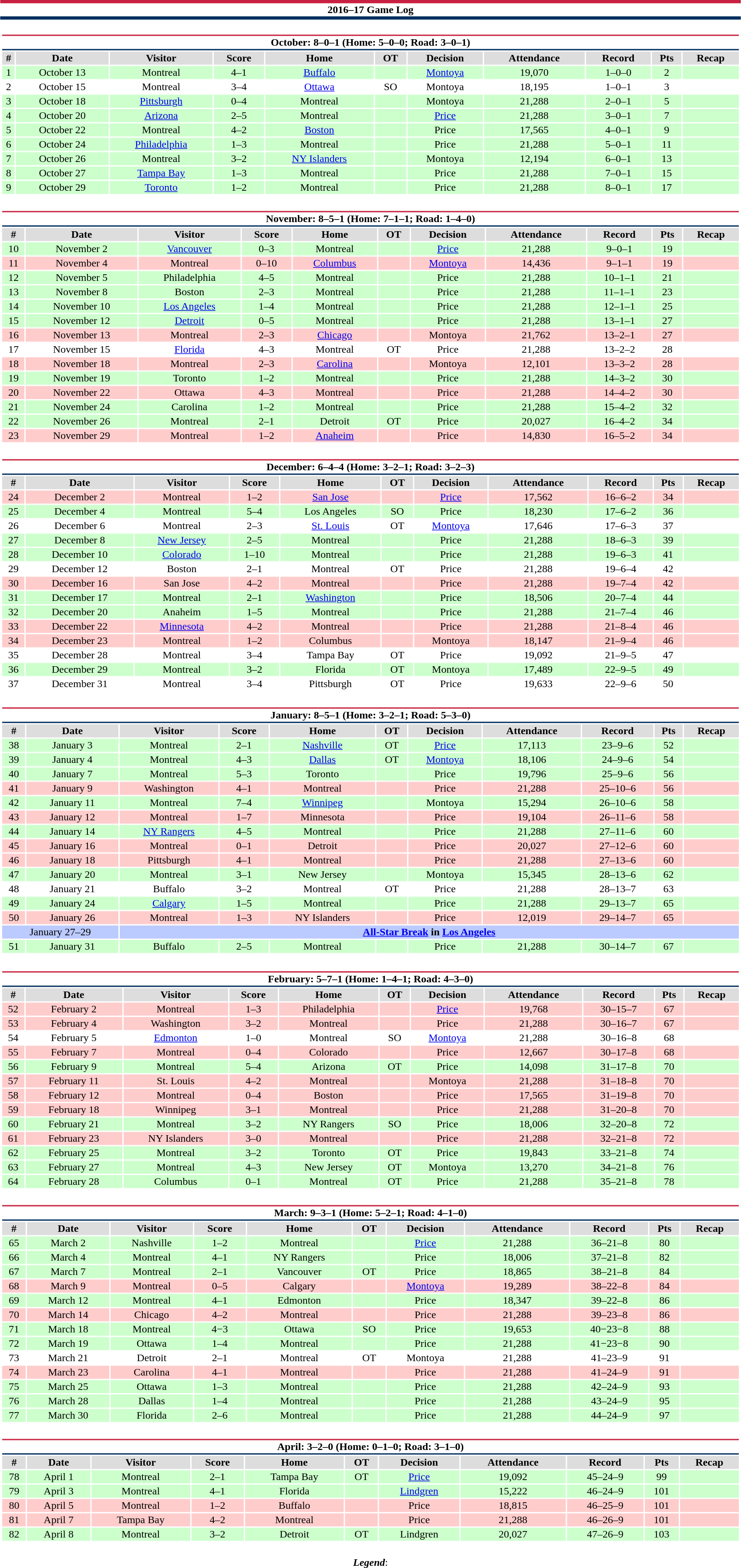<table class="toccolours" style="width:90%; clear:both; margin:1.5em auto; text-align:center;">
<tr>
<th colspan="12" style="background:#fff; border-top:#C8213F 5px solid; border-bottom:#002E5F 5px solid;">2016–17 Game Log</th>
</tr>
<tr>
<td colspan=12><br><table class="toccolours collapsible collapsed" style="width:100%;">
<tr>
<th colspan="12" style="background:#fff; border-top:#C8213F 2px solid; border-bottom:#002E5F 2px solid;">October: 8–0–1 (Home: 5–0–0; Road: 3–0–1)</th>
</tr>
<tr style="background:#ddd;">
<th>#</th>
<th>Date</th>
<th>Visitor</th>
<th>Score</th>
<th>Home</th>
<th>OT</th>
<th>Decision</th>
<th>Attendance</th>
<th>Record</th>
<th>Pts</th>
<th>Recap</th>
</tr>
<tr style="background:#cfc;">
<td>1</td>
<td>October 13</td>
<td>Montreal</td>
<td>4–1</td>
<td><a href='#'>Buffalo</a></td>
<td></td>
<td><a href='#'>Montoya</a></td>
<td>19,070</td>
<td>1–0–0</td>
<td>2</td>
<td></td>
</tr>
<tr style="background:#fff;">
<td>2</td>
<td>October 15</td>
<td>Montreal</td>
<td>3–4</td>
<td><a href='#'>Ottawa</a></td>
<td>SO</td>
<td>Montoya</td>
<td>18,195</td>
<td>1–0–1</td>
<td>3</td>
<td></td>
</tr>
<tr style="background:#cfc;">
<td>3</td>
<td>October 18</td>
<td><a href='#'>Pittsburgh</a></td>
<td>0–4</td>
<td>Montreal</td>
<td></td>
<td>Montoya</td>
<td>21,288</td>
<td>2–0–1</td>
<td>5</td>
<td></td>
</tr>
<tr style="background:#cfc;">
<td>4</td>
<td>October 20</td>
<td><a href='#'>Arizona</a></td>
<td>2–5</td>
<td>Montreal</td>
<td></td>
<td><a href='#'>Price</a></td>
<td>21,288</td>
<td>3–0–1</td>
<td>7</td>
<td></td>
</tr>
<tr style="background:#cfc;">
<td>5</td>
<td>October 22</td>
<td>Montreal</td>
<td>4–2</td>
<td><a href='#'>Boston</a></td>
<td></td>
<td>Price</td>
<td>17,565</td>
<td>4–0–1</td>
<td>9</td>
<td></td>
</tr>
<tr style="background:#cfc;">
<td>6</td>
<td>October 24</td>
<td><a href='#'>Philadelphia</a></td>
<td>1–3</td>
<td>Montreal</td>
<td></td>
<td>Price</td>
<td>21,288</td>
<td>5–0–1</td>
<td>11</td>
<td></td>
</tr>
<tr style="background:#cfc;">
<td>7</td>
<td>October 26</td>
<td>Montreal</td>
<td>3–2</td>
<td><a href='#'>NY Islanders</a></td>
<td></td>
<td>Montoya</td>
<td>12,194</td>
<td>6–0–1</td>
<td>13</td>
<td></td>
</tr>
<tr style="background:#cfc;">
<td>8</td>
<td>October 27</td>
<td><a href='#'>Tampa Bay</a></td>
<td>1–3</td>
<td>Montreal</td>
<td></td>
<td>Price</td>
<td>21,288</td>
<td>7–0–1</td>
<td>15</td>
<td></td>
</tr>
<tr style="background:#cfc;">
<td>9</td>
<td>October 29</td>
<td><a href='#'>Toronto</a></td>
<td>1–2</td>
<td>Montreal</td>
<td></td>
<td>Price</td>
<td>21,288</td>
<td>8–0–1</td>
<td>17</td>
<td></td>
</tr>
</table>
</td>
</tr>
<tr>
<td colspan=12><br><table class="toccolours collapsible collapsed" style="width:100%;">
<tr>
<th colspan="12" style="background:#fff; border-top:#C8213F 2px solid; border-bottom:#002E5F 2px solid;">November: 8–5–1 (Home: 7–1–1; Road: 1–4–0)</th>
</tr>
<tr style="background:#ddd;">
<th>#</th>
<th>Date</th>
<th>Visitor</th>
<th>Score</th>
<th>Home</th>
<th>OT</th>
<th>Decision</th>
<th>Attendance</th>
<th>Record</th>
<th>Pts</th>
<th>Recap</th>
</tr>
<tr style="background:#cfc;">
<td>10</td>
<td>November 2</td>
<td><a href='#'>Vancouver</a></td>
<td>0–3</td>
<td>Montreal</td>
<td></td>
<td><a href='#'>Price</a></td>
<td>21,288</td>
<td>9–0–1</td>
<td>19</td>
<td></td>
</tr>
<tr style="background:#fcc;">
<td>11</td>
<td>November 4</td>
<td>Montreal</td>
<td>0–10</td>
<td><a href='#'>Columbus</a></td>
<td></td>
<td><a href='#'>Montoya</a></td>
<td>14,436</td>
<td>9–1–1</td>
<td>19</td>
<td></td>
</tr>
<tr style="background:#cfc;">
<td>12</td>
<td>November 5</td>
<td>Philadelphia</td>
<td>4–5</td>
<td>Montreal</td>
<td></td>
<td>Price</td>
<td>21,288</td>
<td>10–1–1</td>
<td>21</td>
<td></td>
</tr>
<tr style="background:#cfc;">
<td>13</td>
<td>November 8</td>
<td>Boston</td>
<td>2–3</td>
<td>Montreal</td>
<td></td>
<td>Price</td>
<td>21,288</td>
<td>11–1–1</td>
<td>23</td>
<td></td>
</tr>
<tr style="background:#cfc;">
<td>14</td>
<td>November 10</td>
<td><a href='#'>Los Angeles</a></td>
<td>1–4</td>
<td>Montreal</td>
<td></td>
<td>Price</td>
<td>21,288</td>
<td>12–1–1</td>
<td>25</td>
<td></td>
</tr>
<tr style="background:#cfc;">
<td>15</td>
<td>November 12</td>
<td><a href='#'>Detroit</a></td>
<td>0–5</td>
<td>Montreal</td>
<td></td>
<td>Price</td>
<td>21,288</td>
<td>13–1–1</td>
<td>27</td>
<td></td>
</tr>
<tr style="background:#fcc;">
<td>16</td>
<td>November 13</td>
<td>Montreal</td>
<td>2–3</td>
<td><a href='#'>Chicago</a></td>
<td></td>
<td>Montoya</td>
<td>21,762</td>
<td>13–2–1</td>
<td>27</td>
<td></td>
</tr>
<tr style="background:#fff;">
<td>17</td>
<td>November 15</td>
<td><a href='#'>Florida</a></td>
<td>4–3</td>
<td>Montreal</td>
<td>OT</td>
<td>Price</td>
<td>21,288</td>
<td>13–2–2</td>
<td>28</td>
<td></td>
</tr>
<tr style="background:#fcc;">
<td>18</td>
<td>November 18</td>
<td>Montreal</td>
<td>2–3</td>
<td><a href='#'>Carolina</a></td>
<td></td>
<td>Montoya</td>
<td>12,101</td>
<td>13–3–2</td>
<td>28</td>
<td></td>
</tr>
<tr style="background:#cfc;">
<td>19</td>
<td>November 19</td>
<td>Toronto</td>
<td>1–2</td>
<td>Montreal</td>
<td></td>
<td>Price</td>
<td>21,288</td>
<td>14–3–2</td>
<td>30</td>
<td></td>
</tr>
<tr style="background:#fcc;">
<td>20</td>
<td>November 22</td>
<td>Ottawa</td>
<td>4–3</td>
<td>Montreal</td>
<td></td>
<td>Price</td>
<td>21,288</td>
<td>14–4–2</td>
<td>30</td>
<td></td>
</tr>
<tr style="background:#cfc;">
<td>21</td>
<td>November 24</td>
<td>Carolina</td>
<td>1–2</td>
<td>Montreal</td>
<td></td>
<td>Price</td>
<td>21,288</td>
<td>15–4–2</td>
<td>32</td>
<td></td>
</tr>
<tr style="background:#cfc;">
<td>22</td>
<td>November 26</td>
<td>Montreal</td>
<td>2–1</td>
<td>Detroit</td>
<td>OT</td>
<td>Price</td>
<td>20,027</td>
<td>16–4–2</td>
<td>34</td>
<td></td>
</tr>
<tr style="background:#fcc;">
<td>23</td>
<td>November 29</td>
<td>Montreal</td>
<td>1–2</td>
<td><a href='#'>Anaheim</a></td>
<td></td>
<td>Price</td>
<td>14,830</td>
<td>16–5–2</td>
<td>34</td>
<td></td>
</tr>
</table>
</td>
</tr>
<tr>
<td colspan=12><br><table class="toccolours collapsible collapsed" style="width:100%;">
<tr>
<th colspan="12" style="background:#fff; border-top:#C8213F 2px solid; border-bottom:#002E5F 2px solid;">December: 6–4–4 (Home: 3–2–1; Road: 3–2–3)</th>
</tr>
<tr style="background:#ddd;">
<th>#</th>
<th>Date</th>
<th>Visitor</th>
<th>Score</th>
<th>Home</th>
<th>OT</th>
<th>Decision</th>
<th>Attendance</th>
<th>Record</th>
<th>Pts</th>
<th>Recap</th>
</tr>
<tr style="background:#fcc;">
<td>24</td>
<td>December 2</td>
<td>Montreal</td>
<td>1–2</td>
<td><a href='#'>San Jose</a></td>
<td></td>
<td><a href='#'>Price</a></td>
<td>17,562</td>
<td>16–6–2</td>
<td>34</td>
<td></td>
</tr>
<tr style="background:#cfc;">
<td>25</td>
<td>December 4</td>
<td>Montreal</td>
<td>5–4</td>
<td>Los Angeles</td>
<td>SO</td>
<td>Price</td>
<td>18,230</td>
<td>17–6–2</td>
<td>36</td>
<td></td>
</tr>
<tr style="background:#fff;">
<td>26</td>
<td>December 6</td>
<td>Montreal</td>
<td>2–3</td>
<td><a href='#'>St. Louis</a></td>
<td>OT</td>
<td><a href='#'>Montoya</a></td>
<td>17,646</td>
<td>17–6–3</td>
<td>37</td>
<td></td>
</tr>
<tr style="background:#cfc;">
<td>27</td>
<td>December 8</td>
<td><a href='#'>New Jersey</a></td>
<td>2–5</td>
<td>Montreal</td>
<td></td>
<td>Price</td>
<td>21,288</td>
<td>18–6–3</td>
<td>39</td>
<td></td>
</tr>
<tr style="background:#cfc;">
<td>28</td>
<td>December 10</td>
<td><a href='#'>Colorado</a></td>
<td>1–10</td>
<td>Montreal</td>
<td></td>
<td>Price</td>
<td>21,288</td>
<td>19–6–3</td>
<td>41</td>
<td></td>
</tr>
<tr style="background:#fff;">
<td>29</td>
<td>December 12</td>
<td>Boston</td>
<td>2–1</td>
<td>Montreal</td>
<td>OT</td>
<td>Price</td>
<td>21,288</td>
<td>19–6–4</td>
<td>42</td>
<td></td>
</tr>
<tr style="background:#fcc;">
<td>30</td>
<td>December 16</td>
<td>San Jose</td>
<td>4–2</td>
<td>Montreal</td>
<td></td>
<td>Price</td>
<td>21,288</td>
<td>19–7–4</td>
<td>42</td>
<td></td>
</tr>
<tr style="background:#cfc;">
<td>31</td>
<td>December 17</td>
<td>Montreal</td>
<td>2–1</td>
<td><a href='#'>Washington</a></td>
<td></td>
<td>Price</td>
<td>18,506</td>
<td>20–7–4</td>
<td>44</td>
<td></td>
</tr>
<tr style="background:#cfc;">
<td>32</td>
<td>December 20</td>
<td>Anaheim</td>
<td>1–5</td>
<td>Montreal</td>
<td></td>
<td>Price</td>
<td>21,288</td>
<td>21–7–4</td>
<td>46</td>
<td></td>
</tr>
<tr style="background:#fcc;">
<td>33</td>
<td>December 22</td>
<td><a href='#'>Minnesota</a></td>
<td>4–2</td>
<td>Montreal</td>
<td></td>
<td>Price</td>
<td>21,288</td>
<td>21–8–4</td>
<td>46</td>
<td></td>
</tr>
<tr style="background:#fcc;">
<td>34</td>
<td>December 23</td>
<td>Montreal</td>
<td>1–2</td>
<td>Columbus</td>
<td></td>
<td>Montoya</td>
<td>18,147</td>
<td>21–9–4</td>
<td>46</td>
<td></td>
</tr>
<tr style="background:#fff;">
<td>35</td>
<td>December 28</td>
<td>Montreal</td>
<td>3–4</td>
<td>Tampa Bay</td>
<td>OT</td>
<td>Price</td>
<td>19,092</td>
<td>21–9–5</td>
<td>47</td>
<td></td>
</tr>
<tr style="background:#cfc;">
<td>36</td>
<td>December 29</td>
<td>Montreal</td>
<td>3–2</td>
<td>Florida</td>
<td>OT</td>
<td>Montoya</td>
<td>17,489</td>
<td>22–9–5</td>
<td>49</td>
<td></td>
</tr>
<tr style="background:#fff;">
<td>37</td>
<td>December 31</td>
<td>Montreal</td>
<td>3–4</td>
<td>Pittsburgh</td>
<td>OT</td>
<td>Price</td>
<td>19,633</td>
<td>22–9–6</td>
<td>50</td>
<td></td>
</tr>
</table>
</td>
</tr>
<tr>
<td colspan=12><br><table class="toccolours collapsible collapsed" style="width:100%;">
<tr>
<th colspan="12" style="background:#fff; border-top:#C8213F 2px solid; border-bottom:#002E5F 2px solid;">January: 8–5–1 (Home: 3–2–1; Road: 5–3–0)</th>
</tr>
<tr style="background:#ddd;">
<th>#</th>
<th>Date</th>
<th>Visitor</th>
<th>Score</th>
<th>Home</th>
<th>OT</th>
<th>Decision</th>
<th>Attendance</th>
<th>Record</th>
<th>Pts</th>
<th>Recap</th>
</tr>
<tr style="background:#cfc;">
<td>38</td>
<td>January 3</td>
<td>Montreal</td>
<td>2–1</td>
<td><a href='#'>Nashville</a></td>
<td>OT</td>
<td><a href='#'>Price</a></td>
<td>17,113</td>
<td>23–9–6</td>
<td>52</td>
<td></td>
</tr>
<tr style="background:#cfc;">
<td>39</td>
<td>January 4</td>
<td>Montreal</td>
<td>4–3</td>
<td><a href='#'>Dallas</a></td>
<td>OT</td>
<td><a href='#'>Montoya</a></td>
<td>18,106</td>
<td>24–9–6</td>
<td>54</td>
<td></td>
</tr>
<tr style="background:#cfc;">
<td>40</td>
<td>January 7</td>
<td>Montreal</td>
<td>5–3</td>
<td>Toronto</td>
<td></td>
<td>Price</td>
<td>19,796</td>
<td>25–9–6</td>
<td>56</td>
<td></td>
</tr>
<tr style="background:#fcc;">
<td>41</td>
<td>January 9</td>
<td>Washington</td>
<td>4–1</td>
<td>Montreal</td>
<td></td>
<td>Price</td>
<td>21,288</td>
<td>25–10–6</td>
<td>56</td>
<td></td>
</tr>
<tr style="background:#cfc;">
<td>42</td>
<td>January 11</td>
<td>Montreal</td>
<td>7–4</td>
<td><a href='#'>Winnipeg</a></td>
<td></td>
<td>Montoya</td>
<td>15,294</td>
<td>26–10–6</td>
<td>58</td>
<td></td>
</tr>
<tr style="background:#fcc;">
<td>43</td>
<td>January 12</td>
<td>Montreal</td>
<td>1–7</td>
<td>Minnesota</td>
<td></td>
<td>Price</td>
<td>19,104</td>
<td>26–11–6</td>
<td>58</td>
<td></td>
</tr>
<tr style="background:#cfc;">
<td>44</td>
<td>January 14</td>
<td><a href='#'>NY Rangers</a></td>
<td>4–5</td>
<td>Montreal</td>
<td></td>
<td>Price</td>
<td>21,288</td>
<td>27–11–6</td>
<td>60</td>
<td></td>
</tr>
<tr style="background:#fcc;">
<td>45</td>
<td>January 16</td>
<td>Montreal</td>
<td>0–1</td>
<td>Detroit</td>
<td></td>
<td>Price</td>
<td>20,027</td>
<td>27–12–6</td>
<td>60</td>
<td></td>
</tr>
<tr style="background:#fcc;">
<td>46</td>
<td>January 18</td>
<td>Pittsburgh</td>
<td>4–1</td>
<td>Montreal</td>
<td></td>
<td>Price</td>
<td>21,288</td>
<td>27–13–6</td>
<td>60</td>
<td></td>
</tr>
<tr style="background:#cfc;">
<td>47</td>
<td>January 20</td>
<td>Montreal</td>
<td>3–1</td>
<td>New Jersey</td>
<td></td>
<td>Montoya</td>
<td>15,345</td>
<td>28–13–6</td>
<td>62</td>
<td></td>
</tr>
<tr style="background:#fff;">
<td>48</td>
<td>January 21</td>
<td>Buffalo</td>
<td>3–2</td>
<td>Montreal</td>
<td>OT</td>
<td>Price</td>
<td>21,288</td>
<td>28–13–7</td>
<td>63</td>
<td></td>
</tr>
<tr style="background:#cfc;">
<td>49</td>
<td>January 24</td>
<td><a href='#'>Calgary</a></td>
<td>1–5</td>
<td>Montreal</td>
<td></td>
<td>Price</td>
<td>21,288</td>
<td>29–13–7</td>
<td>65</td>
<td></td>
</tr>
<tr style="background:#fcc;">
<td>50</td>
<td>January 26</td>
<td>Montreal</td>
<td>1–3</td>
<td>NY Islanders</td>
<td></td>
<td>Price</td>
<td>12,019</td>
<td>29–14–7</td>
<td>65</td>
<td></td>
</tr>
<tr style="background:#bbcaff;">
<td colspan="2">January 27–29</td>
<td colspan="10"><strong><a href='#'>All-Star Break</a> in <a href='#'>Los Angeles</a></strong></td>
</tr>
<tr style="background:#cfc;">
<td>51</td>
<td>January 31</td>
<td>Buffalo</td>
<td>2–5</td>
<td>Montreal</td>
<td></td>
<td>Price</td>
<td>21,288</td>
<td>30–14–7</td>
<td>67</td>
<td></td>
</tr>
<tr>
</tr>
</table>
</td>
</tr>
<tr>
<td colspan=12><br><table class="toccolours collapsible collapsed" style="width:100%;">
<tr>
<th colspan="12" style="background:#fff; border-top:#C8213F 2px solid; border-bottom:#002E5F 2px solid;">February: 5–7–1 (Home: 1–4–1; Road: 4–3–0)</th>
</tr>
<tr style="background:#ddd;">
<th>#</th>
<th>Date</th>
<th>Visitor</th>
<th>Score</th>
<th>Home</th>
<th>OT</th>
<th>Decision</th>
<th>Attendance</th>
<th>Record</th>
<th>Pts</th>
<th>Recap</th>
</tr>
<tr style="background:#fcc;">
<td>52</td>
<td>February 2</td>
<td>Montreal</td>
<td>1–3</td>
<td>Philadelphia</td>
<td></td>
<td><a href='#'>Price</a></td>
<td>19,768</td>
<td>30–15–7</td>
<td>67</td>
<td></td>
</tr>
<tr style="background:#fcc;">
<td>53</td>
<td>February 4</td>
<td>Washington</td>
<td>3–2</td>
<td>Montreal</td>
<td></td>
<td>Price</td>
<td>21,288</td>
<td>30–16–7</td>
<td>67</td>
<td></td>
</tr>
<tr style="background:#fff;">
<td>54</td>
<td>February 5</td>
<td><a href='#'>Edmonton</a></td>
<td>1–0</td>
<td>Montreal</td>
<td>SO</td>
<td><a href='#'>Montoya</a></td>
<td>21,288</td>
<td>30–16–8</td>
<td>68</td>
<td></td>
</tr>
<tr style="background:#fcc;">
<td>55</td>
<td>February 7</td>
<td>Montreal</td>
<td>0–4</td>
<td>Colorado</td>
<td></td>
<td>Price</td>
<td>12,667</td>
<td>30–17–8</td>
<td>68</td>
<td></td>
</tr>
<tr style="background:#cfc;">
<td>56</td>
<td>February 9</td>
<td>Montreal</td>
<td>5–4</td>
<td>Arizona</td>
<td>OT</td>
<td>Price</td>
<td>14,098</td>
<td>31–17–8</td>
<td>70</td>
<td></td>
</tr>
<tr style="background:#fcc;">
<td>57</td>
<td>February 11</td>
<td>St. Louis</td>
<td>4–2</td>
<td>Montreal</td>
<td></td>
<td>Montoya</td>
<td>21,288</td>
<td>31–18–8</td>
<td>70</td>
<td></td>
</tr>
<tr style="background:#fcc;">
<td>58</td>
<td>February 12</td>
<td>Montreal</td>
<td>0–4</td>
<td>Boston</td>
<td></td>
<td>Price</td>
<td>17,565</td>
<td>31–19–8</td>
<td>70</td>
<td></td>
</tr>
<tr style="background:#fcc;">
<td>59</td>
<td>February 18</td>
<td>Winnipeg</td>
<td>3–1</td>
<td>Montreal</td>
<td></td>
<td>Price</td>
<td>21,288</td>
<td>31–20–8</td>
<td>70</td>
<td></td>
</tr>
<tr style="background:#cfc;">
<td>60</td>
<td>February 21</td>
<td>Montreal</td>
<td>3–2</td>
<td>NY Rangers</td>
<td>SO</td>
<td>Price</td>
<td>18,006</td>
<td>32–20–8</td>
<td>72</td>
<td></td>
</tr>
<tr style="background:#fcc;">
<td>61</td>
<td>February 23</td>
<td>NY Islanders</td>
<td>3–0</td>
<td>Montreal</td>
<td></td>
<td>Price</td>
<td>21,288</td>
<td>32–21–8</td>
<td>72</td>
<td></td>
</tr>
<tr style="background:#cfc;">
<td>62</td>
<td>February 25</td>
<td>Montreal</td>
<td>3–2</td>
<td>Toronto</td>
<td>OT</td>
<td>Price</td>
<td>19,843</td>
<td>33–21–8</td>
<td>74</td>
<td></td>
</tr>
<tr style="background:#cfc;">
<td>63</td>
<td>February 27</td>
<td>Montreal</td>
<td>4–3</td>
<td>New Jersey</td>
<td>OT</td>
<td>Montoya</td>
<td>13,270</td>
<td>34–21–8</td>
<td>76</td>
<td></td>
</tr>
<tr style="background:#cfc;">
<td>64</td>
<td>February 28</td>
<td>Columbus</td>
<td>0–1</td>
<td>Montreal</td>
<td>OT</td>
<td>Price</td>
<td>21,288</td>
<td>35–21–8</td>
<td>78</td>
<td></td>
</tr>
</table>
</td>
</tr>
<tr>
<td colspan=12><br><table class="toccolours collapsible collapsed" style="width:100%;">
<tr>
<th colspan="12" style="background:#fff; border-top:#C8213F 2px solid; border-bottom:#002E5F 2px solid;">March: 9–3–1 (Home: 5–2–1; Road: 4–1–0)</th>
</tr>
<tr style="background:#ddd;">
<th>#</th>
<th>Date</th>
<th>Visitor</th>
<th>Score</th>
<th>Home</th>
<th>OT</th>
<th>Decision</th>
<th>Attendance</th>
<th>Record</th>
<th>Pts</th>
<th>Recap</th>
</tr>
<tr style="background:#cfc;">
<td>65</td>
<td>March 2</td>
<td>Nashville</td>
<td>1–2</td>
<td>Montreal</td>
<td></td>
<td><a href='#'>Price</a></td>
<td>21,288</td>
<td>36–21–8</td>
<td>80</td>
<td></td>
</tr>
<tr style="background:#cfc;">
<td>66</td>
<td>March 4</td>
<td>Montreal</td>
<td>4–1</td>
<td>NY Rangers</td>
<td></td>
<td>Price</td>
<td>18,006</td>
<td>37–21–8</td>
<td>82</td>
<td></td>
</tr>
<tr style="background:#cfc;">
<td>67</td>
<td>March 7</td>
<td>Montreal</td>
<td>2–1</td>
<td>Vancouver</td>
<td>OT</td>
<td>Price</td>
<td>18,865</td>
<td>38–21–8</td>
<td>84</td>
<td></td>
</tr>
<tr style="background:#fcc;">
<td>68</td>
<td>March 9</td>
<td>Montreal</td>
<td>0–5</td>
<td>Calgary</td>
<td></td>
<td><a href='#'>Montoya</a></td>
<td>19,289</td>
<td>38–22–8</td>
<td>84</td>
<td></td>
</tr>
<tr style="background:#cfc;">
<td>69</td>
<td>March 12</td>
<td>Montreal</td>
<td>4–1</td>
<td>Edmonton</td>
<td></td>
<td>Price</td>
<td>18,347</td>
<td>39–22–8</td>
<td>86</td>
<td></td>
</tr>
<tr style="background:#fcc;">
<td>70</td>
<td>March 14</td>
<td>Chicago</td>
<td>4–2</td>
<td>Montreal</td>
<td></td>
<td>Price</td>
<td>21,288</td>
<td>39–23–8</td>
<td>86</td>
<td></td>
</tr>
<tr style="background:#cfc;">
<td>71</td>
<td>March 18</td>
<td>Montreal</td>
<td>4−3</td>
<td>Ottawa</td>
<td>SO</td>
<td>Price</td>
<td>19,653</td>
<td>40−23−8</td>
<td>88</td>
<td></td>
</tr>
<tr style="background:#cfc;">
<td>72</td>
<td>March 19</td>
<td>Ottawa</td>
<td>1–4</td>
<td>Montreal</td>
<td></td>
<td>Price</td>
<td>21,288</td>
<td>41−23−8</td>
<td>90</td>
<td></td>
</tr>
<tr style="background:#fff;">
<td>73</td>
<td>March 21</td>
<td>Detroit</td>
<td>2–1</td>
<td>Montreal</td>
<td>OT</td>
<td>Montoya</td>
<td>21,288</td>
<td>41–23–9</td>
<td>91</td>
<td></td>
</tr>
<tr style="background:#fcc;">
<td>74</td>
<td>March 23</td>
<td>Carolina</td>
<td>4–1</td>
<td>Montreal</td>
<td></td>
<td>Price</td>
<td>21,288</td>
<td>41–24–9</td>
<td>91</td>
<td></td>
</tr>
<tr style="background:#cfc;">
<td>75</td>
<td>March 25</td>
<td>Ottawa</td>
<td>1–3</td>
<td>Montreal</td>
<td></td>
<td>Price</td>
<td>21,288</td>
<td>42–24–9</td>
<td>93</td>
<td></td>
</tr>
<tr style="background:#cfc;">
<td>76</td>
<td>March 28</td>
<td>Dallas</td>
<td>1–4</td>
<td>Montreal</td>
<td></td>
<td>Price</td>
<td>21,288</td>
<td>43–24–9</td>
<td>95</td>
<td></td>
</tr>
<tr style="background:#cfc;">
<td>77</td>
<td>March 30</td>
<td>Florida</td>
<td>2–6</td>
<td>Montreal</td>
<td></td>
<td>Price</td>
<td>21,288</td>
<td>44–24–9</td>
<td>97</td>
<td></td>
</tr>
</table>
</td>
</tr>
<tr>
<td colspan=12><br><table class="toccolours collapsible collapsed" style="width:100%;">
<tr>
<th colspan="12" style="background:#fff; border-top:#C8213F 2px solid; border-bottom:#002E5F 2px solid;">April: 3–2–0 (Home: 0–1–0; Road: 3–1–0)</th>
</tr>
<tr style="background:#ddd;">
<th>#</th>
<th>Date</th>
<th>Visitor</th>
<th>Score</th>
<th>Home</th>
<th>OT</th>
<th>Decision</th>
<th>Attendance</th>
<th>Record</th>
<th>Pts</th>
<th>Recap</th>
</tr>
<tr style="background:#cfc;">
<td>78</td>
<td>April 1</td>
<td>Montreal</td>
<td>2–1</td>
<td>Tampa Bay</td>
<td>OT</td>
<td><a href='#'>Price</a></td>
<td>19,092</td>
<td>45–24–9</td>
<td>99</td>
<td></td>
</tr>
<tr style="background:#cfc;">
<td>79</td>
<td>April 3</td>
<td>Montreal</td>
<td>4–1</td>
<td>Florida</td>
<td></td>
<td><a href='#'>Lindgren</a></td>
<td>15,222</td>
<td>46–24–9</td>
<td>101</td>
<td></td>
</tr>
<tr style="background:#fcc;">
<td>80</td>
<td>April 5</td>
<td>Montreal</td>
<td>1–2</td>
<td>Buffalo</td>
<td></td>
<td>Price</td>
<td>18,815</td>
<td>46–25–9</td>
<td>101</td>
<td></td>
</tr>
<tr style="background:#fcc;">
<td>81</td>
<td>April 7</td>
<td>Tampa Bay</td>
<td>4–2</td>
<td>Montreal</td>
<td></td>
<td>Price</td>
<td>21,288</td>
<td>46–26–9</td>
<td>101</td>
<td></td>
</tr>
<tr style="background:#cfc;">
<td>82</td>
<td>April 8</td>
<td>Montreal</td>
<td>3–2</td>
<td>Detroit</td>
<td>OT</td>
<td>Lindgren</td>
<td>20,027</td>
<td>47–26–9</td>
<td>103</td>
<td></td>
</tr>
</table>
</td>
</tr>
<tr>
<td colspan="12" style="text-align:center;"><br><strong><em>Legend</em></strong>:


</td>
</tr>
</table>
